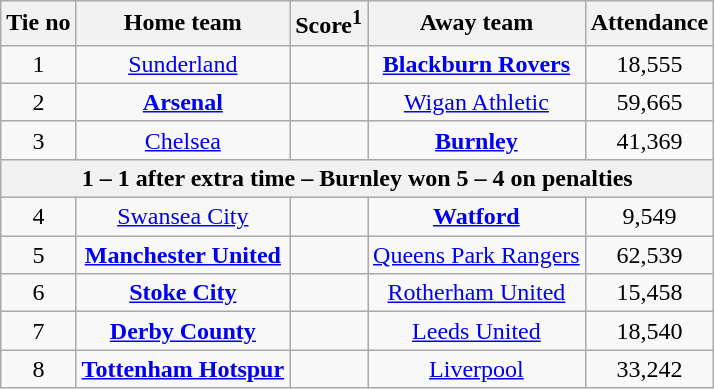<table class="wikitable" style="text-align: center">
<tr>
<th>Tie no</th>
<th>Home team</th>
<th>Score<sup>1</sup></th>
<th>Away team</th>
<th>Attendance</th>
</tr>
<tr>
<td>1</td>
<td><a href='#'>Sunderland</a></td>
<td></td>
<td><strong><a href='#'>Blackburn Rovers</a></strong></td>
<td>18,555</td>
</tr>
<tr>
<td>2</td>
<td><strong><a href='#'>Arsenal</a></strong></td>
<td></td>
<td><a href='#'>Wigan Athletic</a></td>
<td>59,665</td>
</tr>
<tr>
<td>3</td>
<td><a href='#'>Chelsea</a></td>
<td></td>
<td><strong><a href='#'>Burnley</a></strong></td>
<td>41,369</td>
</tr>
<tr>
<th colspan="5">1 – 1 after extra time – Burnley won 5 – 4 on penalties</th>
</tr>
<tr>
<td>4</td>
<td><a href='#'>Swansea City</a></td>
<td></td>
<td><strong><a href='#'>Watford</a></strong></td>
<td>9,549</td>
</tr>
<tr>
<td>5</td>
<td><strong><a href='#'>Manchester United</a></strong></td>
<td></td>
<td><a href='#'>Queens Park Rangers</a></td>
<td>62,539</td>
</tr>
<tr>
<td>6</td>
<td><strong><a href='#'>Stoke City</a></strong></td>
<td></td>
<td><a href='#'>Rotherham United</a></td>
<td>15,458</td>
</tr>
<tr>
<td>7</td>
<td><strong><a href='#'>Derby County</a></strong></td>
<td></td>
<td><a href='#'>Leeds United</a></td>
<td>18,540</td>
</tr>
<tr>
<td>8</td>
<td><strong><a href='#'>Tottenham Hotspur</a></strong></td>
<td></td>
<td><a href='#'>Liverpool</a></td>
<td>33,242</td>
</tr>
</table>
